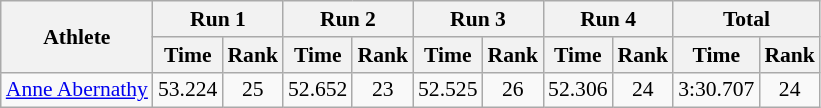<table class="wikitable" border="1" style="font-size:90%">
<tr>
<th rowspan="2">Athlete</th>
<th colspan="2">Run 1</th>
<th colspan="2">Run 2</th>
<th colspan="2">Run 3</th>
<th colspan="2">Run 4</th>
<th colspan="2">Total</th>
</tr>
<tr>
<th>Time</th>
<th>Rank</th>
<th>Time</th>
<th>Rank</th>
<th>Time</th>
<th>Rank</th>
<th>Time</th>
<th>Rank</th>
<th>Time</th>
<th>Rank</th>
</tr>
<tr>
<td><a href='#'>Anne Abernathy</a></td>
<td align="center">53.224</td>
<td align="center">25</td>
<td align="center">52.652</td>
<td align="center">23</td>
<td align="center">52.525</td>
<td align="center">26</td>
<td align="center">52.306</td>
<td align="center">24</td>
<td align="center">3:30.707</td>
<td align="center">24</td>
</tr>
</table>
